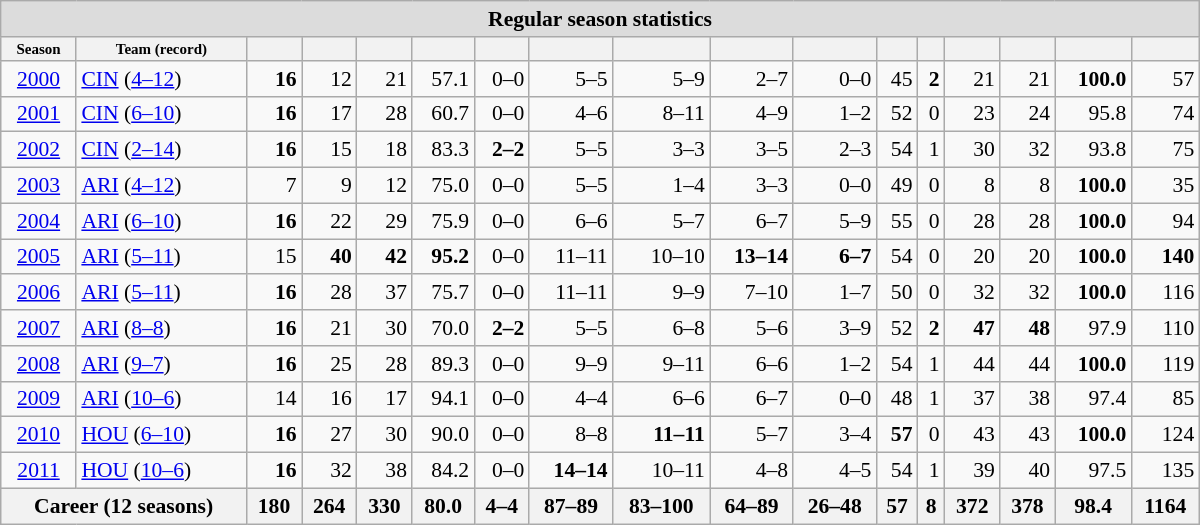<table class="wikitable collapsible collapsed" style="margin: auto; text-align:right; font-size:90%; width:800px;">
<tr>
<th style="background-color:#dcdcdc;" colspan="17">Regular season statistics</th>
</tr>
<tr style="font-size:x-small;">
<th>Season</th>
<th>Team (record)</th>
<th></th>
<th></th>
<th></th>
<th></th>
<th></th>
<th></th>
<th></th>
<th></th>
<th></th>
<th></th>
<th></th>
<th></th>
<th></th>
<th></th>
<th></th>
</tr>
<tr>
<td style="text-align:center;"><a href='#'>2000</a></td>
<td style="text-align:left;" nowrap="nowrap"><a href='#'>CIN</a> (<a href='#'>4–12</a>)</td>
<td><strong>16</strong></td>
<td>12</td>
<td>21</td>
<td>57.1</td>
<td>0–0</td>
<td>5–5</td>
<td>5–9</td>
<td>2–7</td>
<td>0–0</td>
<td>45</td>
<td><strong>2</strong></td>
<td>21</td>
<td>21</td>
<td><strong>100.0</strong></td>
<td>57</td>
</tr>
<tr>
<td style="text-align:center;"><a href='#'>2001</a></td>
<td style="text-align:left;" nowrap="nowrap"><a href='#'>CIN</a> (<a href='#'>6–10</a>)</td>
<td><strong>16</strong></td>
<td>17</td>
<td>28</td>
<td>60.7</td>
<td>0–0</td>
<td>4–6</td>
<td>8–11</td>
<td>4–9</td>
<td>1–2</td>
<td>52</td>
<td>0</td>
<td>23</td>
<td>24</td>
<td>95.8</td>
<td>74</td>
</tr>
<tr>
<td style="text-align:center;"><a href='#'>2002</a></td>
<td style="text-align:left;" nowrap="nowrap"><a href='#'>CIN</a> (<a href='#'>2–14</a>)</td>
<td><strong>16</strong></td>
<td>15</td>
<td>18</td>
<td>83.3</td>
<td><strong>2–2</strong></td>
<td>5–5</td>
<td>3–3</td>
<td>3–5</td>
<td>2–3</td>
<td>54</td>
<td>1</td>
<td>30</td>
<td>32</td>
<td>93.8</td>
<td>75</td>
</tr>
<tr>
<td style="text-align:center;"><a href='#'>2003</a></td>
<td style="text-align:left;" nowrap="nowrap"><a href='#'>ARI</a> (<a href='#'>4–12</a>)</td>
<td>7</td>
<td>9</td>
<td>12</td>
<td>75.0</td>
<td>0–0</td>
<td>5–5</td>
<td>1–4</td>
<td>3–3</td>
<td>0–0</td>
<td>49</td>
<td>0</td>
<td>8</td>
<td>8</td>
<td><strong>100.0</strong></td>
<td>35</td>
</tr>
<tr>
<td style="text-align:center;"><a href='#'>2004</a></td>
<td style="text-align:left;" nowrap="nowrap"><a href='#'>ARI</a> (<a href='#'>6–10</a>)</td>
<td><strong>16</strong></td>
<td>22</td>
<td>29</td>
<td>75.9</td>
<td>0–0</td>
<td>6–6</td>
<td>5–7</td>
<td>6–7</td>
<td>5–9</td>
<td>55</td>
<td>0</td>
<td>28</td>
<td>28</td>
<td><strong>100.0</strong></td>
<td>94</td>
</tr>
<tr>
<td style="text-align:center;"><a href='#'>2005</a></td>
<td style="text-align:left;" nowrap="nowrap"><a href='#'>ARI</a> (<a href='#'>5–11</a>)</td>
<td>15</td>
<td><strong>40</strong></td>
<td><strong>42</strong></td>
<td><strong>95.2</strong></td>
<td>0–0</td>
<td>11–11</td>
<td>10–10</td>
<td><strong>13–14</strong></td>
<td><strong>6–7</strong></td>
<td>54</td>
<td>0</td>
<td>20</td>
<td>20</td>
<td><strong>100.0</strong></td>
<td><strong>140</strong></td>
</tr>
<tr>
<td style="text-align:center;"><a href='#'>2006</a></td>
<td style="text-align:left;" nowrap="nowrap"><a href='#'>ARI</a> (<a href='#'>5–11</a>)</td>
<td><strong>16</strong></td>
<td>28</td>
<td>37</td>
<td>75.7</td>
<td>0–0</td>
<td>11–11</td>
<td>9–9</td>
<td>7–10</td>
<td>1–7</td>
<td>50</td>
<td>0</td>
<td>32</td>
<td>32</td>
<td><strong>100.0</strong></td>
<td>116</td>
</tr>
<tr>
<td style="text-align:center;"><a href='#'>2007</a></td>
<td style="text-align:left;" nowrap="nowrap"><a href='#'>ARI</a> (<a href='#'>8–8</a>)</td>
<td><strong>16</strong></td>
<td>21</td>
<td>30</td>
<td>70.0</td>
<td><strong>2–2</strong></td>
<td>5–5</td>
<td>6–8</td>
<td>5–6</td>
<td>3–9</td>
<td>52</td>
<td><strong>2</strong></td>
<td><strong>47</strong></td>
<td><strong>48</strong></td>
<td>97.9</td>
<td>110</td>
</tr>
<tr>
<td style="text-align:center;"><a href='#'>2008</a></td>
<td style="text-align:left;" nowrap="nowrap"><a href='#'>ARI</a> (<a href='#'>9–7</a>)</td>
<td><strong>16</strong></td>
<td>25</td>
<td>28</td>
<td>89.3</td>
<td>0–0</td>
<td>9–9</td>
<td>9–11</td>
<td>6–6</td>
<td>1–2</td>
<td>54</td>
<td>1</td>
<td>44</td>
<td>44</td>
<td><strong>100.0</strong></td>
<td>119</td>
</tr>
<tr>
<td style="text-align:center;"><a href='#'>2009</a></td>
<td style="text-align:left;" nowrap="nowrap"><a href='#'>ARI</a> (<a href='#'>10–6</a>)</td>
<td>14</td>
<td>16</td>
<td>17</td>
<td>94.1</td>
<td>0–0</td>
<td>4–4</td>
<td>6–6</td>
<td>6–7</td>
<td>0–0</td>
<td>48</td>
<td>1</td>
<td>37</td>
<td>38</td>
<td>97.4</td>
<td>85</td>
</tr>
<tr>
<td style="text-align:center;"><a href='#'>2010</a></td>
<td style="text-align:left;" nowrap="nowrap"><a href='#'>HOU</a> (<a href='#'>6–10</a>)</td>
<td><strong>16</strong></td>
<td>27</td>
<td>30</td>
<td>90.0</td>
<td>0–0</td>
<td>8–8</td>
<td><strong>11–11</strong></td>
<td>5–7</td>
<td>3–4</td>
<td><strong>57</strong></td>
<td>0</td>
<td>43</td>
<td>43</td>
<td><strong>100.0</strong></td>
<td>124</td>
</tr>
<tr>
<td style="text-align:center;"><a href='#'>2011</a></td>
<td style="text-align:left;" nowrap="nowrap"><a href='#'>HOU</a> (<a href='#'>10–6</a>)</td>
<td><strong>16</strong></td>
<td>32</td>
<td>38</td>
<td>84.2</td>
<td>0–0</td>
<td><strong>14–14</strong></td>
<td>10–11</td>
<td>4–8</td>
<td>4–5</td>
<td>54</td>
<td>1</td>
<td>39</td>
<td>40</td>
<td>97.5</td>
<td>135</td>
</tr>
<tr>
<th colspan="2">Career (12 seasons)</th>
<th>180</th>
<th>264</th>
<th>330</th>
<th>80.0</th>
<th>4–4</th>
<th>87–89</th>
<th>83–100</th>
<th>64–89</th>
<th>26–48</th>
<th>57</th>
<th>8</th>
<th>372</th>
<th>378</th>
<th>98.4</th>
<th>1164</th>
</tr>
</table>
